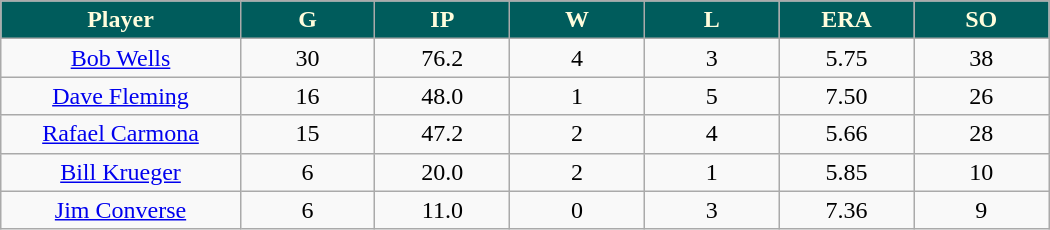<table class="wikitable sortable">
<tr>
<th style=" background:#005c5c; color:#FFFDDD;" width="16%">Player</th>
<th style=" background:#005c5c; color:#FFFDDD;" width="9%">G</th>
<th style=" background:#005c5c; color:#FFFDDD;" width="9%">IP</th>
<th style=" background:#005c5c; color:#FFFDDD;" width="9%">W</th>
<th style=" background:#005c5c; color:#FFFDDD;" width="9%">L</th>
<th style=" background:#005c5c; color:#FFFDDD;" width="9%">ERA</th>
<th style=" background:#005c5c; color:#FFFDDD;" width="9%">SO</th>
</tr>
<tr align=center>
<td><a href='#'>Bob Wells</a></td>
<td>30</td>
<td>76.2</td>
<td>4</td>
<td>3</td>
<td>5.75</td>
<td>38</td>
</tr>
<tr align=center>
<td><a href='#'>Dave Fleming</a></td>
<td>16</td>
<td>48.0</td>
<td>1</td>
<td>5</td>
<td>7.50</td>
<td>26</td>
</tr>
<tr align=center>
<td><a href='#'>Rafael Carmona</a></td>
<td>15</td>
<td>47.2</td>
<td>2</td>
<td>4</td>
<td>5.66</td>
<td>28</td>
</tr>
<tr align=center>
<td><a href='#'>Bill Krueger</a></td>
<td>6</td>
<td>20.0</td>
<td>2</td>
<td>1</td>
<td>5.85</td>
<td>10</td>
</tr>
<tr align=center>
<td><a href='#'>Jim Converse</a></td>
<td>6</td>
<td>11.0</td>
<td>0</td>
<td>3</td>
<td>7.36</td>
<td>9</td>
</tr>
</table>
